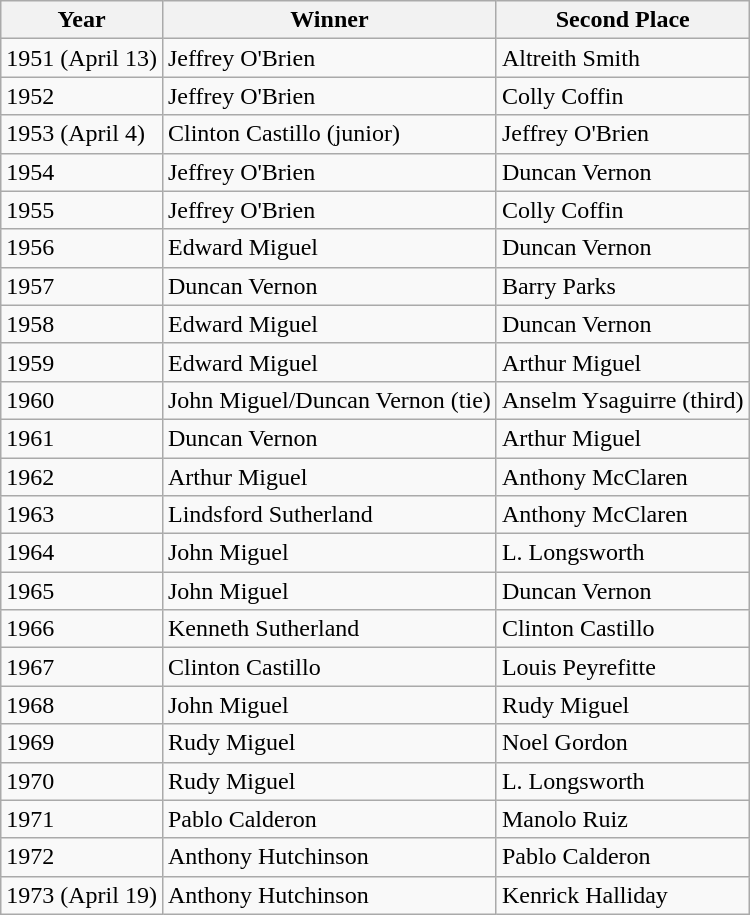<table class="wikitable">
<tr>
<th>Year</th>
<th>Winner</th>
<th>Second Place</th>
</tr>
<tr>
<td>1951 (April 13)</td>
<td>Jeffrey O'Brien</td>
<td>Altreith Smith</td>
</tr>
<tr>
<td>1952</td>
<td>Jeffrey O'Brien</td>
<td>Colly Coffin</td>
</tr>
<tr>
<td>1953 (April 4)</td>
<td>Clinton Castillo (junior)</td>
<td>Jeffrey O'Brien</td>
</tr>
<tr>
<td>1954</td>
<td>Jeffrey O'Brien</td>
<td>Duncan Vernon</td>
</tr>
<tr>
<td>1955</td>
<td>Jeffrey O'Brien</td>
<td>Colly Coffin</td>
</tr>
<tr>
<td>1956</td>
<td>Edward Miguel</td>
<td>Duncan Vernon</td>
</tr>
<tr>
<td>1957</td>
<td>Duncan Vernon</td>
<td>Barry Parks</td>
</tr>
<tr>
<td>1958</td>
<td>Edward Miguel</td>
<td>Duncan Vernon</td>
</tr>
<tr>
<td>1959</td>
<td>Edward Miguel</td>
<td>Arthur Miguel</td>
</tr>
<tr>
<td>1960</td>
<td>John Miguel/Duncan Vernon (tie)</td>
<td>Anselm Ysaguirre (third)</td>
</tr>
<tr>
<td>1961</td>
<td>Duncan Vernon</td>
<td>Arthur Miguel</td>
</tr>
<tr>
<td>1962</td>
<td>Arthur Miguel</td>
<td>Anthony McClaren</td>
</tr>
<tr>
<td>1963</td>
<td>Lindsford Sutherland</td>
<td>Anthony McClaren</td>
</tr>
<tr>
<td>1964</td>
<td>John Miguel</td>
<td>L. Longsworth</td>
</tr>
<tr>
<td>1965</td>
<td>John Miguel</td>
<td>Duncan Vernon</td>
</tr>
<tr>
<td>1966</td>
<td>Kenneth Sutherland</td>
<td>Clinton Castillo</td>
</tr>
<tr>
<td>1967</td>
<td>Clinton Castillo</td>
<td>Louis Peyrefitte</td>
</tr>
<tr>
<td>1968</td>
<td>John Miguel</td>
<td>Rudy Miguel</td>
</tr>
<tr>
<td>1969</td>
<td>Rudy Miguel</td>
<td>Noel Gordon</td>
</tr>
<tr>
<td>1970</td>
<td>Rudy Miguel</td>
<td>L. Longsworth</td>
</tr>
<tr>
<td>1971</td>
<td>Pablo Calderon </td>
<td>Manolo Ruiz </td>
</tr>
<tr>
<td>1972</td>
<td>Anthony Hutchinson</td>
<td>Pablo Calderon </td>
</tr>
<tr>
<td>1973 (April 19)</td>
<td>Anthony Hutchinson</td>
<td>Kenrick Halliday</td>
</tr>
</table>
